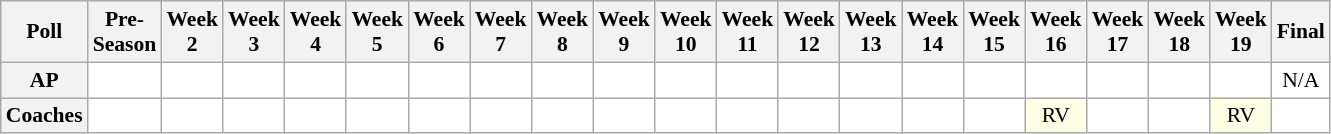<table class="wikitable" style="white-space:nowrap;font-size:90%">
<tr>
<th>Poll</th>
<th>Pre-<br>Season</th>
<th>Week<br>2</th>
<th>Week<br>3</th>
<th>Week<br>4</th>
<th>Week<br>5</th>
<th>Week<br>6</th>
<th>Week<br>7</th>
<th>Week<br>8</th>
<th>Week<br>9</th>
<th>Week<br>10</th>
<th>Week<br>11</th>
<th>Week<br>12</th>
<th>Week<br>13</th>
<th>Week<br>14</th>
<th>Week<br>15</th>
<th>Week<br>16</th>
<th>Week<br>17</th>
<th>Week<br>18</th>
<th>Week<br>19</th>
<th>Final</th>
</tr>
<tr style="text-align:center;">
<th>AP</th>
<td style="background:#FFF;"></td>
<td style="background:#FFF;"></td>
<td style="background:#FFF;"></td>
<td style="background:#FFF;"></td>
<td style="background:#FFF;"></td>
<td style="background:#FFF;"></td>
<td style="background:#FFF;"></td>
<td style="background:#FFF;"></td>
<td style="background:#FFF;"></td>
<td style="background:#FFF;"></td>
<td style="background:#FFF;"></td>
<td style="background:#FFF;"></td>
<td style="background:#FFF;"></td>
<td style="background:#FFF;"></td>
<td style="background:#FFF;"></td>
<td style="background:#FFF;"></td>
<td style="background:#FFF;"></td>
<td style="background:#FFF;"></td>
<td style="background:#FFF;"></td>
<td style="background:#FFF;">N/A</td>
</tr>
<tr style="text-align:center;">
<th>Coaches</th>
<td style="background:#FFF;"></td>
<td style="background:#FFF;"></td>
<td style="background:#FFF;"></td>
<td style="background:#FFF;"></td>
<td style="background:#FFF;"></td>
<td style="background:#FFF;"></td>
<td style="background:#FFF;"></td>
<td style="background:#FFF;"></td>
<td style="background:#FFF;"></td>
<td style="background:#FFF;"></td>
<td style="background:#FFF;"></td>
<td style="background:#FFF;"></td>
<td style="background:#FFF;"></td>
<td style="background:#FFF;"></td>
<td style="background:#FFF;"></td>
<td style="background:#FFFFE6;">RV</td>
<td style="background:#FFF;"></td>
<td style="background:#FFF;"></td>
<td style="background:#FFFFE6;">RV</td>
<td style="background:#FFF;"></td>
</tr>
</table>
